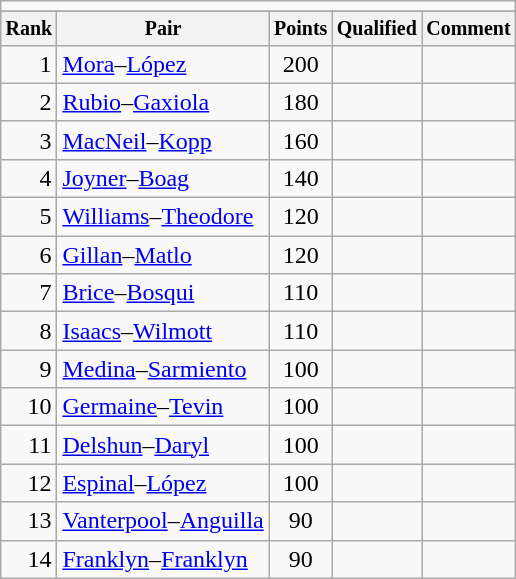<table class="wikitable">
<tr>
<td colspan=5 align="center"></td>
</tr>
<tr>
</tr>
<tr style="font-size:10pt;font-weight:bold">
<th>Rank</th>
<th>Pair</th>
<th>Points</th>
<th>Qualified</th>
<th>Comment</th>
</tr>
<tr>
<td align=right>1</td>
<td> <a href='#'>Mora</a>–<a href='#'>López</a></td>
<td align=center>200</td>
<td></td>
<td></td>
</tr>
<tr>
<td align=right>2</td>
<td> <a href='#'>Rubio</a>–<a href='#'>Gaxiola</a></td>
<td align=center>180</td>
<td></td>
<td></td>
</tr>
<tr>
<td align=right>3</td>
<td> <a href='#'>MacNeil</a>–<a href='#'>Kopp</a></td>
<td align=center>160</td>
<td></td>
<td></td>
</tr>
<tr>
<td align=right>4</td>
<td> <a href='#'>Joyner</a>–<a href='#'>Boag</a></td>
<td align=center>140</td>
<td></td>
<td></td>
</tr>
<tr>
<td align=right>5</td>
<td> <a href='#'>Williams</a>–<a href='#'>Theodore</a></td>
<td align=center>120</td>
<td></td>
<td></td>
</tr>
<tr>
<td align=right>6</td>
<td> <a href='#'>Gillan</a>–<a href='#'>Matlo</a></td>
<td align=center>120</td>
<td></td>
<td></td>
</tr>
<tr>
<td align=right>7</td>
<td> <a href='#'>Brice</a>–<a href='#'>Bosqui</a></td>
<td align=center>110</td>
<td></td>
<td></td>
</tr>
<tr>
<td align=right>8</td>
<td> <a href='#'>Isaacs</a>–<a href='#'>Wilmott</a></td>
<td align=center>110</td>
<td></td>
<td></td>
</tr>
<tr>
<td align=right>9</td>
<td> <a href='#'>Medina</a>–<a href='#'>Sarmiento</a></td>
<td align=center>100</td>
<td></td>
<td></td>
</tr>
<tr>
<td align=right>10</td>
<td> <a href='#'>Germaine</a>–<a href='#'>Tevin</a></td>
<td align=center>100</td>
<td></td>
<td></td>
</tr>
<tr>
<td align=right>11</td>
<td> <a href='#'>Delshun</a>–<a href='#'>Daryl</a></td>
<td align=center>100</td>
<td></td>
<td></td>
</tr>
<tr>
<td align=right>12</td>
<td> <a href='#'>Espinal</a>–<a href='#'>López</a></td>
<td align=center>100</td>
<td></td>
<td></td>
</tr>
<tr>
<td align=right>13</td>
<td> <a href='#'>Vanterpool</a>–<a href='#'>Anguilla</a></td>
<td align=center>90</td>
<td></td>
<td></td>
</tr>
<tr>
<td align=right>14</td>
<td> <a href='#'>Franklyn</a>–<a href='#'>Franklyn</a></td>
<td align=center>90</td>
<td></td>
<td></td>
</tr>
</table>
